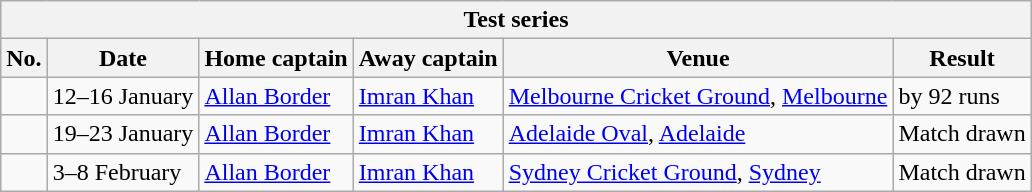<table class="wikitable">
<tr>
<th colspan="9">Test series</th>
</tr>
<tr>
<th>No.</th>
<th>Date</th>
<th>Home captain</th>
<th>Away captain</th>
<th>Venue</th>
<th>Result</th>
</tr>
<tr>
<td></td>
<td>12–16 January</td>
<td><a href='#'>Allan Border</a></td>
<td><a href='#'>Imran Khan</a></td>
<td><a href='#'>Melbourne Cricket Ground</a>, <a href='#'>Melbourne</a></td>
<td> by 92 runs</td>
</tr>
<tr>
<td></td>
<td>19–23 January</td>
<td><a href='#'>Allan Border</a></td>
<td><a href='#'>Imran Khan</a></td>
<td><a href='#'>Adelaide Oval</a>, <a href='#'>Adelaide</a></td>
<td>Match drawn</td>
</tr>
<tr>
<td></td>
<td>3–8 February</td>
<td><a href='#'>Allan Border</a></td>
<td><a href='#'>Imran Khan</a></td>
<td><a href='#'>Sydney Cricket Ground</a>, <a href='#'>Sydney</a></td>
<td>Match drawn</td>
</tr>
</table>
